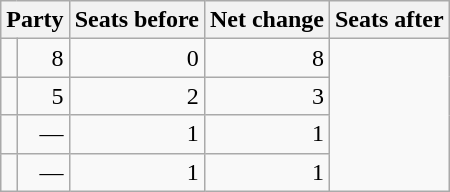<table class=wikitable style="text-align:right">
<tr>
<th colspan="2">Party</th>
<th>Seats before</th>
<th>Net change</th>
<th>Seats after</th>
</tr>
<tr>
<td></td>
<td>8</td>
<td> 0</td>
<td>8</td>
</tr>
<tr>
<td></td>
<td>5</td>
<td> 2</td>
<td>3</td>
</tr>
<tr>
<td></td>
<td>—</td>
<td> 1</td>
<td>1</td>
</tr>
<tr>
<td></td>
<td>—</td>
<td> 1</td>
<td>1</td>
</tr>
</table>
